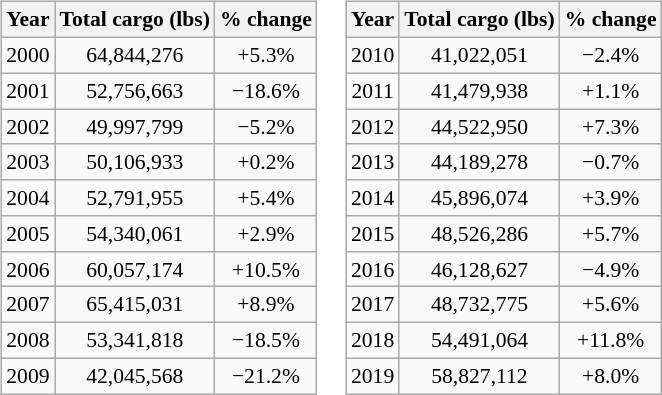<table>
<tr>
<td><br><table class="wikitable" style="text-align: center; font-size: 90%">
<tr>
<th>Year</th>
<th>Total cargo (lbs)</th>
<th>% change</th>
</tr>
<tr>
<td>2000</td>
<td>64,844,276</td>
<td>+5.3%</td>
</tr>
<tr>
<td>2001</td>
<td>52,756,663</td>
<td>−18.6%</td>
</tr>
<tr>
<td>2002</td>
<td>49,997,799</td>
<td>−5.2%</td>
</tr>
<tr>
<td>2003</td>
<td>50,106,933</td>
<td>+0.2%</td>
</tr>
<tr>
<td>2004</td>
<td>52,791,955</td>
<td>+5.4%</td>
</tr>
<tr>
<td>2005</td>
<td>54,340,061</td>
<td>+2.9%</td>
</tr>
<tr>
<td>2006</td>
<td>60,057,174</td>
<td>+10.5%</td>
</tr>
<tr>
<td>2007</td>
<td>65,415,031</td>
<td>+8.9%</td>
</tr>
<tr>
<td>2008</td>
<td>53,341,818</td>
<td>−18.5%</td>
</tr>
<tr>
<td>2009</td>
<td>42,045,568</td>
<td>−21.2%</td>
</tr>
</table>
</td>
<td><br><table class="wikitable" style="text-align: center; font-size: 90%">
<tr>
<th>Year</th>
<th>Total cargo (lbs)</th>
<th>% change</th>
</tr>
<tr>
<td>2010</td>
<td>41,022,051</td>
<td>−2.4%</td>
</tr>
<tr>
<td>2011</td>
<td>41,479,938</td>
<td>+1.1%</td>
</tr>
<tr>
<td>2012</td>
<td>44,522,950</td>
<td>+7.3%</td>
</tr>
<tr>
<td>2013</td>
<td>44,189,278</td>
<td>−0.7%</td>
</tr>
<tr>
<td>2014</td>
<td>45,896,074</td>
<td>+3.9%</td>
</tr>
<tr>
<td>2015</td>
<td>48,526,286</td>
<td>+5.7%</td>
</tr>
<tr>
<td>2016</td>
<td>46,128,627</td>
<td>−4.9%</td>
</tr>
<tr>
<td>2017</td>
<td>48,732,775</td>
<td>+5.6%</td>
</tr>
<tr>
<td>2018</td>
<td>54,491,064</td>
<td>+11.8%</td>
</tr>
<tr>
<td>2019</td>
<td>58,827,112</td>
<td>+8.0%</td>
</tr>
</table>
</td>
</tr>
</table>
